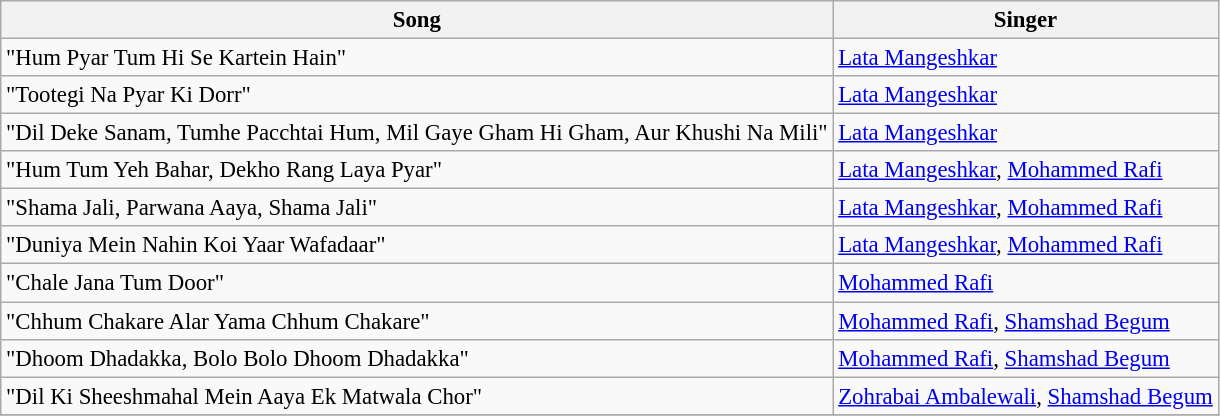<table class="wikitable" style="font-size:95%;">
<tr>
<th>Song</th>
<th>Singer</th>
</tr>
<tr>
<td>"Hum Pyar Tum Hi Se Kartein Hain"</td>
<td><a href='#'>Lata Mangeshkar</a></td>
</tr>
<tr>
<td>"Tootegi Na Pyar Ki Dorr"</td>
<td><a href='#'>Lata Mangeshkar</a></td>
</tr>
<tr>
<td>"Dil Deke Sanam, Tumhe Pacchtai Hum, Mil Gaye Gham Hi Gham, Aur Khushi Na Mili"</td>
<td><a href='#'>Lata Mangeshkar</a></td>
</tr>
<tr>
<td>"Hum Tum Yeh Bahar, Dekho Rang Laya Pyar"</td>
<td><a href='#'>Lata Mangeshkar</a>, <a href='#'>Mohammed Rafi</a></td>
</tr>
<tr>
<td>"Shama Jali, Parwana Aaya, Shama Jali"</td>
<td><a href='#'>Lata Mangeshkar</a>, <a href='#'>Mohammed Rafi</a></td>
</tr>
<tr>
<td>"Duniya Mein Nahin Koi Yaar Wafadaar"</td>
<td><a href='#'>Lata Mangeshkar</a>, <a href='#'>Mohammed Rafi</a></td>
</tr>
<tr>
<td>"Chale Jana Tum Door"</td>
<td><a href='#'>Mohammed Rafi</a></td>
</tr>
<tr>
<td>"Chhum Chakare Alar Yama Chhum Chakare"</td>
<td><a href='#'>Mohammed Rafi</a>, <a href='#'>Shamshad Begum</a></td>
</tr>
<tr>
<td>"Dhoom Dhadakka, Bolo Bolo Dhoom Dhadakka"</td>
<td><a href='#'>Mohammed Rafi</a>, <a href='#'>Shamshad Begum</a></td>
</tr>
<tr>
<td>"Dil Ki Sheeshmahal Mein Aaya Ek Matwala Chor"</td>
<td><a href='#'>Zohrabai Ambalewali</a>, <a href='#'>Shamshad Begum</a></td>
</tr>
<tr>
</tr>
</table>
